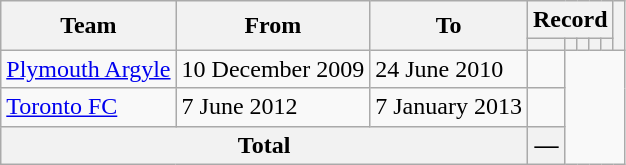<table class=wikitable style="text-align: center">
<tr>
<th rowspan=2>Team</th>
<th rowspan=2>From</th>
<th rowspan=2>To</th>
<th colspan=5>Record</th>
<th rowspan=2></th>
</tr>
<tr>
<th></th>
<th></th>
<th></th>
<th></th>
<th></th>
</tr>
<tr>
<td align=left><a href='#'>Plymouth Argyle</a></td>
<td align=left>10 December 2009</td>
<td align=left>24 June 2010<br></td>
<td></td>
</tr>
<tr>
<td align=left><a href='#'>Toronto FC</a></td>
<td align=left>7 June 2012</td>
<td align=left>7 January 2013<br></td>
<td></td>
</tr>
<tr>
<th colspan=3>Total<br></th>
<th>—</th>
</tr>
</table>
